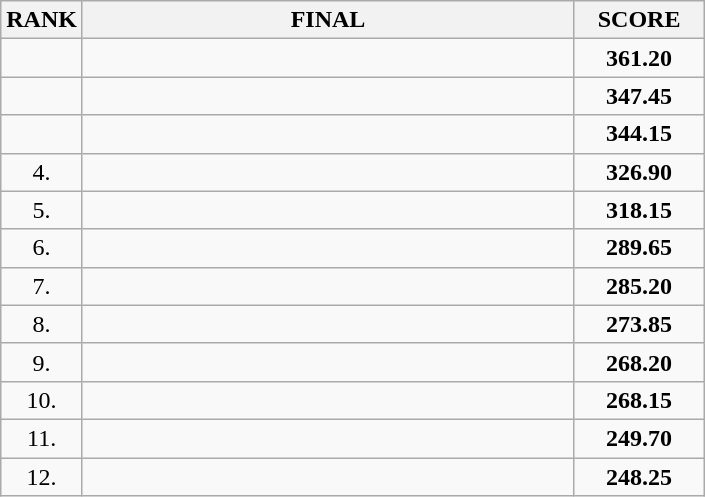<table class="wikitable">
<tr>
<th>RANK</th>
<th style="width: 20em">FINAL</th>
<th style="width: 5em">SCORE</th>
</tr>
<tr>
<td align="center"></td>
<td></td>
<td align="center"><strong>361.20</strong></td>
</tr>
<tr>
<td align="center"></td>
<td></td>
<td align="center"><strong>347.45</strong></td>
</tr>
<tr>
<td align="center"></td>
<td></td>
<td align="center"><strong>344.15</strong></td>
</tr>
<tr>
<td align="center">4.</td>
<td></td>
<td align="center"><strong>326.90</strong></td>
</tr>
<tr>
<td align="center">5.</td>
<td></td>
<td align="center"><strong>318.15</strong></td>
</tr>
<tr>
<td align="center">6.</td>
<td></td>
<td align="center"><strong>289.65</strong></td>
</tr>
<tr>
<td align="center">7.</td>
<td></td>
<td align="center"><strong>285.20</strong></td>
</tr>
<tr>
<td align="center">8.</td>
<td></td>
<td align="center"><strong>273.85</strong></td>
</tr>
<tr>
<td align="center">9.</td>
<td></td>
<td align="center"><strong>268.20</strong></td>
</tr>
<tr>
<td align="center">10.</td>
<td></td>
<td align="center"><strong>268.15</strong></td>
</tr>
<tr>
<td align="center">11.</td>
<td></td>
<td align="center"><strong>249.70</strong></td>
</tr>
<tr>
<td align="center">12.</td>
<td></td>
<td align="center"><strong>248.25</strong></td>
</tr>
</table>
